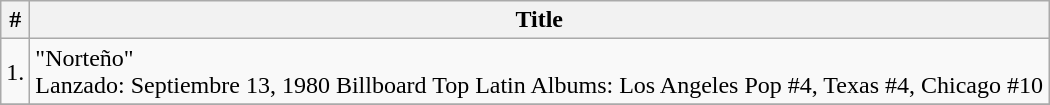<table class="wikitable">
<tr>
<th>#</th>
<th>Title</th>
</tr>
<tr>
<td>1.</td>
<td>"Norteño"<br>Lanzado: Septiembre 13, 1980
Billboard Top Latin Albums: Los Angeles Pop #4, Texas #4, Chicago #10</td>
</tr>
<tr>
</tr>
</table>
